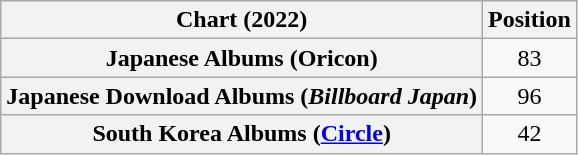<table class="wikitable plainrowheaders" style="text-align:center">
<tr>
<th scope="col">Chart (2022)</th>
<th scope="col">Position</th>
</tr>
<tr>
<th scope="row">Japanese Albums (Oricon)</th>
<td>83</td>
</tr>
<tr>
<th scope="row">Japanese Download Albums (<em>Billboard Japan</em>)</th>
<td>96</td>
</tr>
<tr>
<th scope="row">South Korea Albums (<a href='#'>Circle</a>)</th>
<td>42</td>
</tr>
</table>
